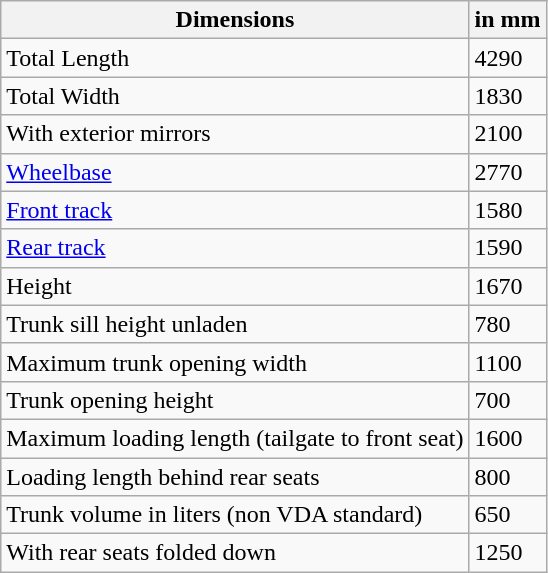<table class="wikitable sortable">
<tr>
<th>Dimensions</th>
<th>in mm</th>
</tr>
<tr>
<td>Total Length</td>
<td>4290</td>
</tr>
<tr>
<td>Total Width</td>
<td>1830</td>
</tr>
<tr>
<td>With exterior mirrors</td>
<td>2100</td>
</tr>
<tr>
<td><a href='#'>Wheelbase</a></td>
<td>2770</td>
</tr>
<tr>
<td><a href='#'>Front track</a></td>
<td>1580</td>
</tr>
<tr>
<td><a href='#'>Rear track</a></td>
<td>1590</td>
</tr>
<tr>
<td>Height</td>
<td>1670</td>
</tr>
<tr>
<td>Trunk sill height unladen</td>
<td>780</td>
</tr>
<tr>
<td>Maximum trunk opening width</td>
<td>1100</td>
</tr>
<tr>
<td>Trunk opening height</td>
<td>700</td>
</tr>
<tr>
<td>Maximum loading length (tailgate to front seat)</td>
<td>1600</td>
</tr>
<tr>
<td>Loading length behind rear seats</td>
<td>800</td>
</tr>
<tr>
<td>Trunk volume in liters (non VDA standard)</td>
<td>650</td>
</tr>
<tr>
<td>With rear seats folded down</td>
<td>1250</td>
</tr>
</table>
